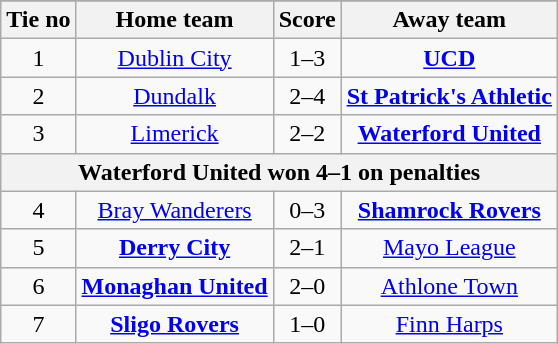<table class="wikitable" style="text-align: center">
<tr>
</tr>
<tr>
<th>Tie no</th>
<th>Home team</th>
<th>Score</th>
<th>Away team</th>
</tr>
<tr>
<td>1</td>
<td><a href='#'>Dublin City</a></td>
<td>1–3</td>
<td><strong><a href='#'>UCD</a></strong></td>
</tr>
<tr>
<td>2</td>
<td><a href='#'>Dundalk</a></td>
<td>2–4</td>
<td><strong><a href='#'>St Patrick's Athletic</a></strong></td>
</tr>
<tr>
<td>3</td>
<td><a href='#'>Limerick</a></td>
<td>2–2</td>
<td><strong><a href='#'>Waterford United</a></strong></td>
</tr>
<tr>
<th colspan=4>Waterford United won 4–1 on penalties</th>
</tr>
<tr>
<td>4</td>
<td><a href='#'>Bray Wanderers</a></td>
<td>0–3</td>
<td><strong><a href='#'>Shamrock Rovers</a></strong></td>
</tr>
<tr>
<td>5</td>
<td><strong><a href='#'>Derry City</a></strong></td>
<td>2–1</td>
<td><a href='#'>Mayo League</a></td>
</tr>
<tr>
<td>6</td>
<td><strong><a href='#'>Monaghan United</a></strong></td>
<td>2–0</td>
<td><a href='#'>Athlone Town</a></td>
</tr>
<tr>
<td>7</td>
<td><strong><a href='#'>Sligo Rovers</a></strong></td>
<td>1–0</td>
<td><a href='#'>Finn Harps</a></td>
</tr>
</table>
